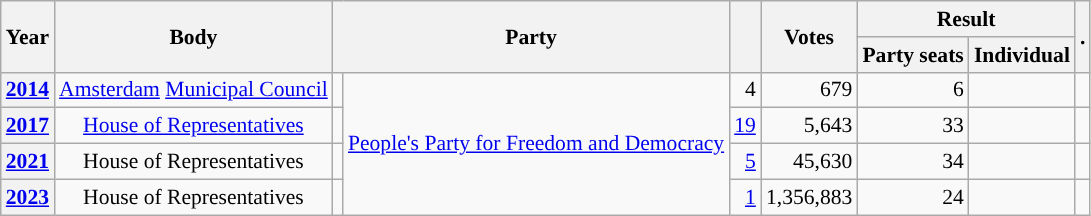<table class="wikitable plainrowheaders sortable" border=2 cellpadding=4 cellspacing=0 style="border: 1px #aaa solid; font-size: 90%; text-align:center;">
<tr>
<th scope="col" rowspan=2>Year</th>
<th scope="col" rowspan=2>Body</th>
<th scope="col" colspan=2 rowspan=2>Party</th>
<th scope="col" rowspan=2></th>
<th scope="col" rowspan=2>Votes</th>
<th scope="colgroup" colspan=2>Result</th>
<th scope="col" rowspan=2 class="unsortable">.</th>
</tr>
<tr>
<th scope="col">Party seats</th>
<th scope="col">Individual</th>
</tr>
<tr>
<th scope="row"><a href='#'>2014</a></th>
<td><a href='#'>Amsterdam</a> <a href='#'>Municipal Council</a></td>
<td style="background-color:"></td>
<td rowspan="4"><a href='#'>People's Party for Freedom and Democracy</a></td>
<td style=text-align:right>4</td>
<td style=text-align:right>679</td>
<td style=text-align:right>6</td>
<td></td>
<td></td>
</tr>
<tr>
<th scope="row"><a href='#'>2017</a></th>
<td><a href='#'>House of Representatives</a></td>
<td style="background-color:"></td>
<td style=text-align:right><a href='#'>19</a></td>
<td style=text-align:right>5,643</td>
<td style=text-align:right>33</td>
<td></td>
<td></td>
</tr>
<tr>
<th scope="row"><a href='#'>2021</a></th>
<td>House of Representatives</td>
<td style="background-color:"></td>
<td style=text-align:right><a href='#'>5</a></td>
<td style=text-align:right>45,630</td>
<td style=text-align:right>34</td>
<td></td>
<td></td>
</tr>
<tr>
<th scope="row"><a href='#'>2023</a></th>
<td>House of Representatives</td>
<td style="background-color:"></td>
<td style=text-align:right><a href='#'>1</a></td>
<td style=text-align:right>1,356,883</td>
<td style=text-align:right>24</td>
<td></td>
<td></td>
</tr>
</table>
